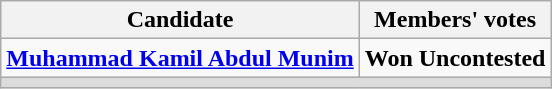<table class="wikitable" style="text-align:center">
<tr>
<th>Candidate</th>
<th>Members' votes</th>
</tr>
<tr>
<td align=left><strong><a href='#'>Muhammad Kamil Abdul Munim</a></strong></td>
<td><strong>Won Uncontested</strong></td>
</tr>
<tr>
<td colspan="2" bgcolor="dcdcdc"></td>
</tr>
</table>
